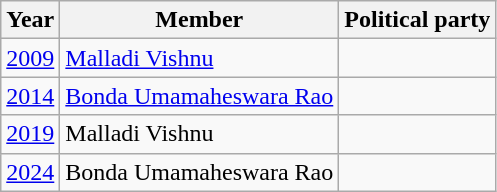<table class="wikitable sortable">
<tr>
<th>Year</th>
<th>Member</th>
<th colspan="2">Political party</th>
</tr>
<tr>
<td><a href='#'>2009</a></td>
<td><a href='#'>Malladi Vishnu</a></td>
<td></td>
</tr>
<tr>
<td><a href='#'>2014</a></td>
<td><a href='#'>Bonda Umamaheswara Rao</a></td>
<td></td>
</tr>
<tr>
<td><a href='#'>2019</a></td>
<td>Malladi Vishnu</td>
<td></td>
</tr>
<tr>
<td><a href='#'>2024</a></td>
<td>Bonda Umamaheswara Rao</td>
<td></td>
</tr>
</table>
